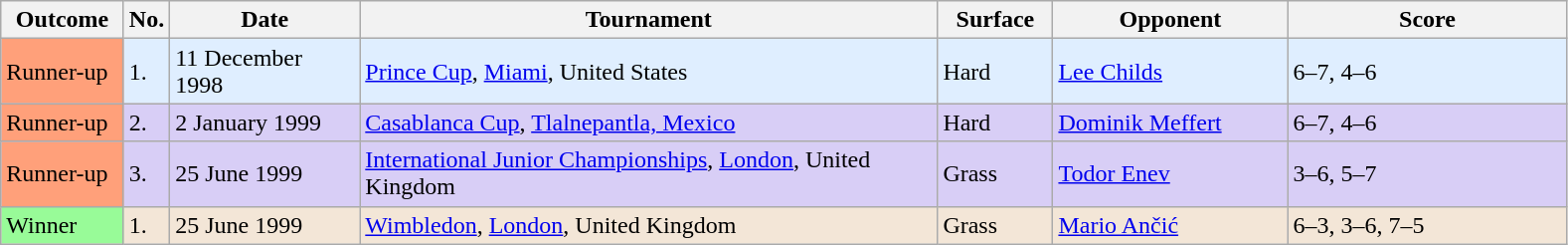<table class="sortable wikitable">
<tr>
<th width=75>Outcome</th>
<th width=20>No.</th>
<th width=120>Date</th>
<th width=380>Tournament</th>
<th width=70>Surface</th>
<th width=150>Opponent</th>
<th width=180 class=unsortable>Score</th>
</tr>
<tr bgcolor=dfeeff>
<td bgcolor=FFA07A>Runner-up</td>
<td>1.</td>
<td>11 December 1998</td>
<td><a href='#'>Prince Cup</a>, <a href='#'>Miami</a>, United States</td>
<td>Hard</td>
<td> <a href='#'>Lee Childs</a></td>
<td>6–7, 4–6</td>
</tr>
<tr bgcolor=d8cef6>
<td bgcolor=FFA07A>Runner-up</td>
<td>2.</td>
<td>2 January 1999</td>
<td><a href='#'>Casablanca Cup</a>, <a href='#'>Tlalnepantla, Mexico</a></td>
<td>Hard</td>
<td> <a href='#'>Dominik Meffert</a></td>
<td>6–7, 4–6</td>
</tr>
<tr bgcolor=d8cef6>
<td bgcolor=FFA07A>Runner-up</td>
<td>3.</td>
<td>25 June 1999</td>
<td><a href='#'>International Junior Championships</a>, <a href='#'>London</a>, United Kingdom</td>
<td>Grass</td>
<td> <a href='#'>Todor Enev</a></td>
<td>3–6, 5–7</td>
</tr>
<tr bgcolor=F3E6D7>
<td bgcolor=98FB98>Winner</td>
<td>1.</td>
<td>25 June 1999</td>
<td><a href='#'>Wimbledon</a>, <a href='#'>London</a>, United Kingdom</td>
<td>Grass</td>
<td> <a href='#'>Mario Ančić</a></td>
<td>6–3, 3–6, 7–5</td>
</tr>
</table>
